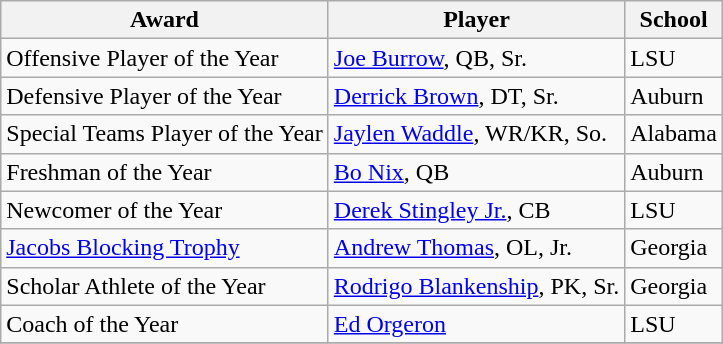<table class="wikitable" border="0">
<tr>
<th>Award</th>
<th>Player</th>
<th>School</th>
</tr>
<tr>
<td>Offensive Player of the Year</td>
<td><a href='#'>Joe Burrow</a>, QB, Sr.</td>
<td>LSU</td>
</tr>
<tr>
<td>Defensive Player of the Year</td>
<td><a href='#'>Derrick Brown</a>, DT, Sr.</td>
<td>Auburn</td>
</tr>
<tr>
<td>Special Teams Player of the Year</td>
<td><a href='#'>Jaylen Waddle</a>, WR/KR, So.</td>
<td>Alabama</td>
</tr>
<tr>
<td>Freshman of the Year</td>
<td><a href='#'>Bo Nix</a>, QB</td>
<td>Auburn</td>
</tr>
<tr>
<td>Newcomer of the Year</td>
<td><a href='#'>Derek Stingley Jr.</a>, CB</td>
<td>LSU</td>
</tr>
<tr>
<td><a href='#'>Jacobs Blocking Trophy</a></td>
<td><a href='#'>Andrew Thomas</a>, OL, Jr.</td>
<td>Georgia</td>
</tr>
<tr>
<td>Scholar Athlete of the Year</td>
<td><a href='#'>Rodrigo Blankenship</a>, PK, Sr.</td>
<td>Georgia</td>
</tr>
<tr>
<td>Coach of the Year</td>
<td><a href='#'>Ed Orgeron</a></td>
<td>LSU</td>
</tr>
<tr>
</tr>
</table>
